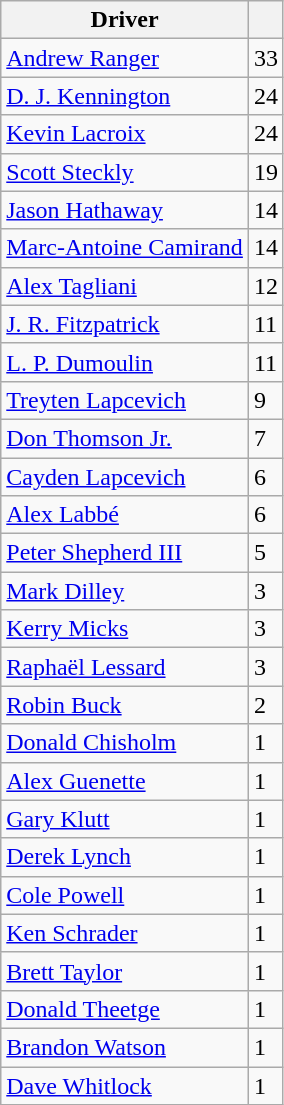<table class="wikitable">
<tr>
<th>Driver</th>
<th></th>
</tr>
<tr>
<td><a href='#'>Andrew Ranger</a></td>
<td>33</td>
</tr>
<tr>
<td><a href='#'>D. J. Kennington</a></td>
<td>24</td>
</tr>
<tr>
<td><a href='#'>Kevin Lacroix</a></td>
<td>24</td>
</tr>
<tr>
<td><a href='#'>Scott Steckly</a></td>
<td>19</td>
</tr>
<tr>
<td><a href='#'>Jason Hathaway</a></td>
<td>14</td>
</tr>
<tr>
<td><a href='#'>Marc-Antoine Camirand</a></td>
<td>14</td>
</tr>
<tr>
<td><a href='#'>Alex Tagliani</a></td>
<td>12</td>
</tr>
<tr>
<td><a href='#'>J. R. Fitzpatrick</a></td>
<td>11</td>
</tr>
<tr>
<td><a href='#'>L. P. Dumoulin</a></td>
<td>11</td>
</tr>
<tr>
<td><a href='#'>Treyten Lapcevich</a></td>
<td>9</td>
</tr>
<tr>
<td><a href='#'>Don Thomson Jr.</a></td>
<td>7</td>
</tr>
<tr>
<td><a href='#'>Cayden Lapcevich</a></td>
<td>6</td>
</tr>
<tr>
<td><a href='#'>Alex Labbé</a></td>
<td>6</td>
</tr>
<tr>
<td><a href='#'>Peter Shepherd III</a></td>
<td>5</td>
</tr>
<tr>
<td><a href='#'>Mark Dilley</a></td>
<td>3</td>
</tr>
<tr>
<td><a href='#'>Kerry Micks</a></td>
<td>3</td>
</tr>
<tr>
<td><a href='#'>Raphaël Lessard</a></td>
<td>3</td>
</tr>
<tr>
<td><a href='#'>Robin Buck</a></td>
<td>2</td>
</tr>
<tr>
<td><a href='#'>Donald Chisholm</a></td>
<td>1</td>
</tr>
<tr>
<td><a href='#'>Alex Guenette</a></td>
<td>1</td>
</tr>
<tr>
<td><a href='#'>Gary Klutt</a></td>
<td>1</td>
</tr>
<tr>
<td><a href='#'>Derek Lynch</a></td>
<td>1</td>
</tr>
<tr>
<td><a href='#'>Cole Powell</a></td>
<td>1</td>
</tr>
<tr>
<td><a href='#'>Ken Schrader</a></td>
<td>1</td>
</tr>
<tr>
<td><a href='#'>Brett Taylor</a></td>
<td>1</td>
</tr>
<tr>
<td><a href='#'>Donald Theetge</a></td>
<td>1</td>
</tr>
<tr>
<td><a href='#'>Brandon Watson</a></td>
<td>1</td>
</tr>
<tr>
<td><a href='#'>Dave Whitlock</a></td>
<td>1</td>
</tr>
</table>
